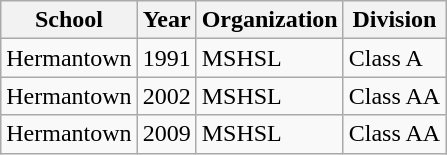<table class="wikitable">
<tr>
<th>School</th>
<th>Year</th>
<th>Organization</th>
<th>Division</th>
</tr>
<tr>
<td>Hermantown</td>
<td>1991</td>
<td>MSHSL</td>
<td>Class A</td>
</tr>
<tr>
<td>Hermantown</td>
<td>2002</td>
<td>MSHSL</td>
<td>Class AA</td>
</tr>
<tr>
<td>Hermantown</td>
<td>2009</td>
<td>MSHSL</td>
<td>Class AA</td>
</tr>
</table>
